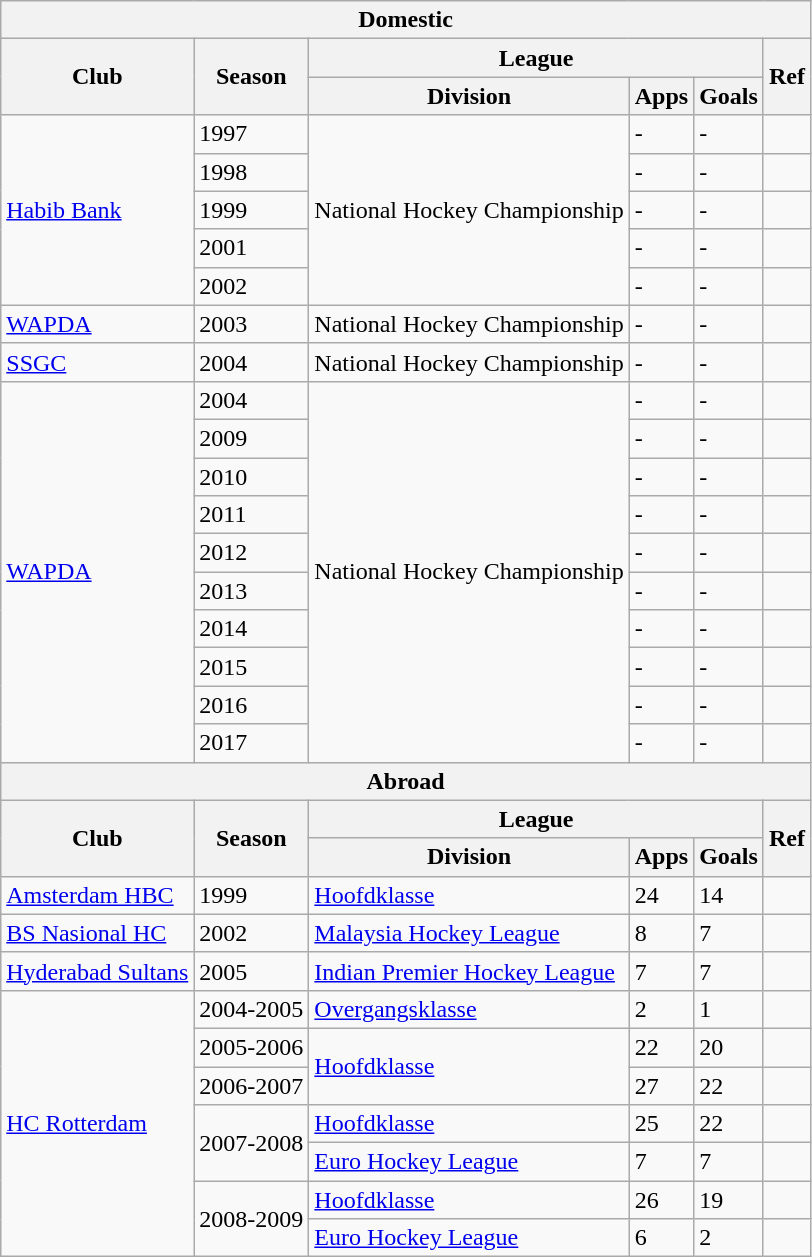<table class="wikitable">
<tr>
<th colspan="6">Domestic</th>
</tr>
<tr>
<th rowspan="2">Club</th>
<th rowspan="2">Season</th>
<th colspan="3">League</th>
<th rowspan="2">Ref</th>
</tr>
<tr>
<th>Division</th>
<th>Apps</th>
<th>Goals</th>
</tr>
<tr>
<td rowspan="5"><a href='#'>Habib Bank</a></td>
<td>1997</td>
<td rowspan="5">National Hockey Championship</td>
<td>-</td>
<td>-</td>
<td></td>
</tr>
<tr>
<td>1998</td>
<td>-</td>
<td>-</td>
<td></td>
</tr>
<tr>
<td>1999</td>
<td>-</td>
<td>-</td>
<td></td>
</tr>
<tr>
<td>2001</td>
<td>-</td>
<td>-</td>
<td></td>
</tr>
<tr>
<td>2002</td>
<td>-</td>
<td>-</td>
<td></td>
</tr>
<tr>
<td><a href='#'>WAPDA</a></td>
<td>2003</td>
<td>National Hockey Championship</td>
<td>-</td>
<td>-</td>
<td></td>
</tr>
<tr>
<td><a href='#'>SSGC</a></td>
<td>2004</td>
<td>National Hockey Championship</td>
<td>-</td>
<td>-</td>
<td></td>
</tr>
<tr>
<td rowspan="10"><a href='#'>WAPDA</a></td>
<td>2004</td>
<td rowspan="10">National Hockey Championship</td>
<td>-</td>
<td>-</td>
<td></td>
</tr>
<tr>
<td>2009</td>
<td>-</td>
<td>-</td>
<td></td>
</tr>
<tr>
<td>2010</td>
<td>-</td>
<td>-</td>
<td></td>
</tr>
<tr>
<td>2011</td>
<td>-</td>
<td>-</td>
<td></td>
</tr>
<tr>
<td>2012</td>
<td>-</td>
<td>-</td>
<td></td>
</tr>
<tr>
<td>2013</td>
<td>-</td>
<td>-</td>
<td></td>
</tr>
<tr>
<td>2014</td>
<td>-</td>
<td>-</td>
<td></td>
</tr>
<tr>
<td>2015</td>
<td>-</td>
<td>-</td>
<td></td>
</tr>
<tr>
<td>2016</td>
<td>-</td>
<td>-</td>
<td></td>
</tr>
<tr>
<td>2017</td>
<td>-</td>
<td>-</td>
<td></td>
</tr>
<tr>
<th colspan="6">Abroad</th>
</tr>
<tr>
<th rowspan="2">Club</th>
<th rowspan="2">Season</th>
<th colspan="3">League</th>
<th rowspan="2">Ref</th>
</tr>
<tr>
<th>Division</th>
<th>Apps</th>
<th>Goals</th>
</tr>
<tr>
<td><a href='#'>Amsterdam HBC</a></td>
<td>1999</td>
<td><a href='#'>Hoofdklasse</a></td>
<td>24</td>
<td>14</td>
<td></td>
</tr>
<tr>
<td><a href='#'>BS Nasional HC</a></td>
<td>2002</td>
<td><a href='#'>Malaysia Hockey League</a></td>
<td>8</td>
<td>7</td>
<td></td>
</tr>
<tr>
<td><a href='#'>Hyderabad Sultans</a></td>
<td>2005</td>
<td><a href='#'>Indian Premier Hockey League</a></td>
<td>7</td>
<td>7</td>
<td></td>
</tr>
<tr>
<td rowspan="7"><a href='#'>HC Rotterdam</a></td>
<td>2004-2005</td>
<td><a href='#'>Overgangsklasse</a></td>
<td>2</td>
<td>1</td>
<td></td>
</tr>
<tr>
<td>2005-2006</td>
<td rowspan="2"><a href='#'>Hoofdklasse</a></td>
<td>22</td>
<td>20</td>
<td></td>
</tr>
<tr>
<td>2006-2007</td>
<td>27</td>
<td>22</td>
<td></td>
</tr>
<tr>
<td rowspan="2">2007-2008</td>
<td><a href='#'>Hoofdklasse</a></td>
<td>25</td>
<td>22</td>
<td></td>
</tr>
<tr>
<td><a href='#'>Euro Hockey League</a></td>
<td>7</td>
<td>7</td>
<td></td>
</tr>
<tr>
<td rowspan="2">2008-2009</td>
<td><a href='#'>Hoofdklasse</a></td>
<td>26</td>
<td>19</td>
<td></td>
</tr>
<tr>
<td><a href='#'>Euro Hockey League</a></td>
<td>6</td>
<td>2</td>
<td></td>
</tr>
</table>
